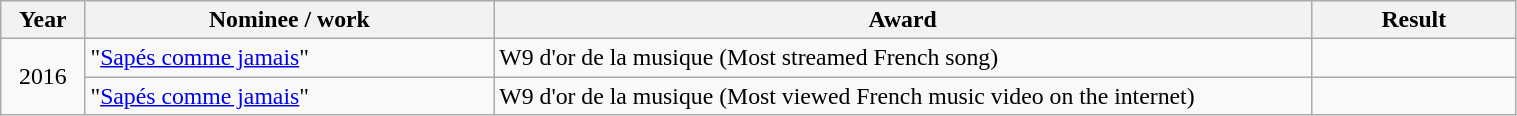<table class="wikitable" style="font-size:99%; text-align:left;" width="80%" "class="wikitable">
<tr>
<th width=1%>Year</th>
<th width=10%>Nominee / work</th>
<th width=20%>Award</th>
<th width=5%>Result</th>
</tr>
<tr>
<td rowspan="2" align="center">2016</td>
<td>"<a href='#'>Sapés comme jamais</a>"</td>
<td>W9 d'or de la musique (Most streamed French song)</td>
<td></td>
</tr>
<tr>
<td>"<a href='#'>Sapés comme jamais</a>"</td>
<td>W9 d'or de la musique (Most viewed French music video on the internet)</td>
<td></td>
</tr>
</table>
